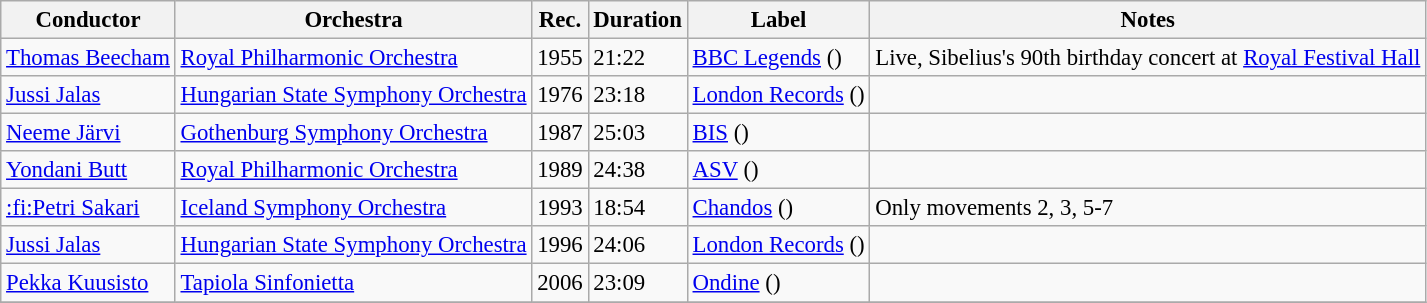<table class="wikitable sortable" style="margin-right: 0; font-size: 95%">
<tr>
<th scope="col">Conductor</th>
<th scope="col">Orchestra</th>
<th scope="col">Rec.</th>
<th scope="col">Duration</th>
<th scope="col">Label</th>
<th scope="col">Notes</th>
</tr>
<tr>
<td><a href='#'>Thomas Beecham</a></td>
<td><a href='#'>Royal Philharmonic Orchestra</a></td>
<td>1955</td>
<td>21:22</td>
<td><a href='#'>BBC Legends</a> ()</td>
<td>Live, Sibelius's 90th birthday concert at <a href='#'>Royal Festival Hall</a></td>
</tr>
<tr>
<td><a href='#'>Jussi Jalas</a></td>
<td><a href='#'>Hungarian State Symphony Orchestra</a></td>
<td>1976</td>
<td>23:18</td>
<td><a href='#'>London Records</a> ()</td>
<td></td>
</tr>
<tr>
<td><a href='#'>Neeme Järvi</a></td>
<td><a href='#'>Gothenburg Symphony Orchestra</a></td>
<td>1987</td>
<td>25:03</td>
<td><a href='#'>BIS</a> ()</td>
<td></td>
</tr>
<tr>
<td><a href='#'>Yondani Butt</a></td>
<td><a href='#'>Royal Philharmonic Orchestra</a></td>
<td>1989</td>
<td>24:38</td>
<td><a href='#'>ASV</a> ()</td>
<td></td>
</tr>
<tr>
<td><a href='#'>:fi:Petri Sakari</a></td>
<td><a href='#'>Iceland Symphony Orchestra</a></td>
<td>1993</td>
<td>18:54</td>
<td><a href='#'>Chandos</a> ()</td>
<td>Only movements 2, 3, 5-7</td>
</tr>
<tr>
<td><a href='#'>Jussi Jalas</a></td>
<td><a href='#'>Hungarian State Symphony Orchestra</a></td>
<td>1996</td>
<td>24:06</td>
<td><a href='#'>London Records</a> ()</td>
<td></td>
</tr>
<tr>
<td><a href='#'>Pekka Kuusisto</a></td>
<td><a href='#'>Tapiola Sinfonietta</a></td>
<td>2006</td>
<td>23:09</td>
<td><a href='#'>Ondine</a> ()</td>
<td></td>
</tr>
<tr>
</tr>
</table>
